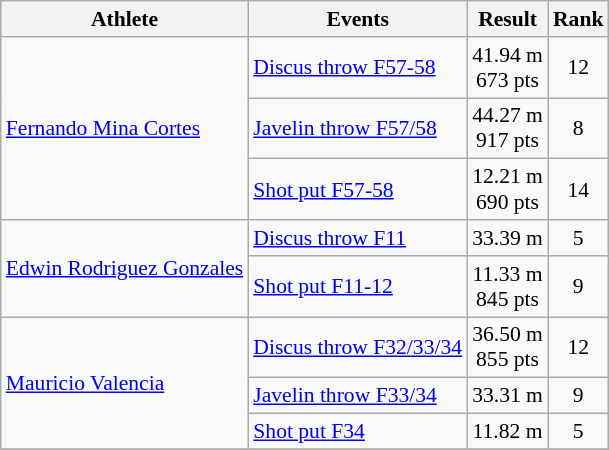<table class=wikitable style="font-size:90%">
<tr>
<th>Athlete</th>
<th>Events</th>
<th>Result</th>
<th>Rank</th>
</tr>
<tr>
<td rowspan=3><a href='#'>Fernando Mina Cortes</a></td>
<td><a href='#'>Discus throw F57-58</a></td>
<td align="center">41.94 m<br>673 pts</td>
<td align="center">12</td>
</tr>
<tr>
<td><a href='#'>Javelin throw F57/58</a></td>
<td align="center">44.27 m<br>917 pts</td>
<td align="center">8</td>
</tr>
<tr>
<td><a href='#'>Shot put F57-58</a></td>
<td align="center">12.21 m<br>690 pts</td>
<td align="center">14</td>
</tr>
<tr>
<td rowspan=2><a href='#'>Edwin Rodriguez Gonzales</a></td>
<td><a href='#'>Discus throw F11</a></td>
<td align="center">33.39 m</td>
<td align="center">5</td>
</tr>
<tr>
<td><a href='#'>Shot put F11-12</a></td>
<td align="center">11.33 m<br>845 pts</td>
<td align="center">9</td>
</tr>
<tr>
<td rowspan=3><a href='#'>Mauricio Valencia</a></td>
<td><a href='#'>Discus throw F32/33/34</a></td>
<td align="center">36.50 m <br>855 pts</td>
<td align="center">12</td>
</tr>
<tr>
<td><a href='#'>Javelin throw F33/34</a></td>
<td align="center">33.31 m</td>
<td align="center">9</td>
</tr>
<tr>
<td><a href='#'>Shot put F34</a></td>
<td align="center">11.82 m</td>
<td align="center">5</td>
</tr>
<tr>
</tr>
</table>
